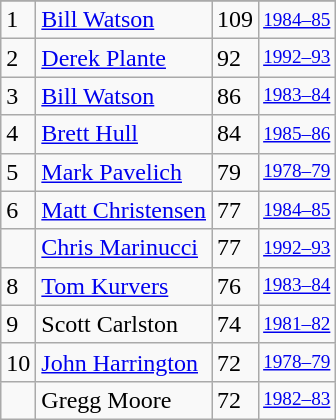<table class="wikitable">
<tr>
</tr>
<tr>
<td>1</td>
<td><a href='#'>Bill Watson</a></td>
<td>109</td>
<td style="font-size:80%;"><a href='#'>1984–85</a></td>
</tr>
<tr>
<td>2</td>
<td><a href='#'>Derek Plante</a></td>
<td>92</td>
<td style="font-size:80%;"><a href='#'>1992–93</a></td>
</tr>
<tr>
<td>3</td>
<td><a href='#'>Bill Watson</a></td>
<td>86</td>
<td style="font-size:80%;"><a href='#'>1983–84</a></td>
</tr>
<tr>
<td>4</td>
<td><a href='#'>Brett Hull</a></td>
<td>84</td>
<td style="font-size:80%;"><a href='#'>1985–86</a></td>
</tr>
<tr>
<td>5</td>
<td><a href='#'>Mark Pavelich</a></td>
<td>79</td>
<td style="font-size:80%;"><a href='#'>1978–79</a></td>
</tr>
<tr>
<td>6</td>
<td><a href='#'>Matt Christensen</a></td>
<td>77</td>
<td style="font-size:80%;"><a href='#'>1984–85</a></td>
</tr>
<tr>
<td></td>
<td><a href='#'>Chris Marinucci</a></td>
<td>77</td>
<td style="font-size:80%;"><a href='#'>1992–93</a></td>
</tr>
<tr>
<td>8</td>
<td><a href='#'>Tom Kurvers</a></td>
<td>76</td>
<td style="font-size:80%;"><a href='#'>1983–84</a></td>
</tr>
<tr>
<td>9</td>
<td>Scott Carlston</td>
<td>74</td>
<td style="font-size:80%;"><a href='#'>1981–82</a></td>
</tr>
<tr>
<td>10</td>
<td><a href='#'>John Harrington</a></td>
<td>72</td>
<td style="font-size:80%;"><a href='#'>1978–79</a></td>
</tr>
<tr>
<td></td>
<td>Gregg Moore</td>
<td>72</td>
<td style="font-size:80%;"><a href='#'>1982–83</a></td>
</tr>
</table>
